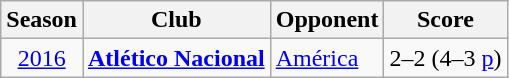<table class="wikitable sortable">
<tr>
<th>Season</th>
<th>Club</th>
<th>Opponent</th>
<th>Score</th>
</tr>
<tr>
<td align=center> <a href='#'>2016</a></td>
<td><strong><a href='#'>Atlético Nacional</a></strong></td>
<td> <a href='#'>América</a></td>
<td align=center>2–2 (4–3 <a href='#'>p</a>)</td>
</tr>
</table>
